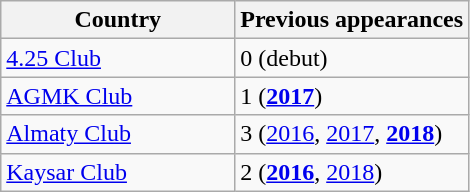<table class="wikitable sortable">
<tr>
<th width=50%>Country</th>
<th width=60%>Previous appearances</th>
</tr>
<tr>
<td> <a href='#'>4.25 Club</a></td>
<td>0 (debut)</td>
</tr>
<tr>
<td> <a href='#'>AGMK Club</a></td>
<td>1 (<strong><a href='#'>2017</a></strong>)</td>
</tr>
<tr>
<td> <a href='#'>Almaty Club</a></td>
<td>3 (<a href='#'>2016</a>, <a href='#'>2017</a>, <strong><a href='#'>2018</a></strong>)</td>
</tr>
<tr>
<td> <a href='#'>Kaysar Club</a></td>
<td>2 (<strong><a href='#'>2016</a></strong>, <a href='#'>2018</a>)</td>
</tr>
</table>
